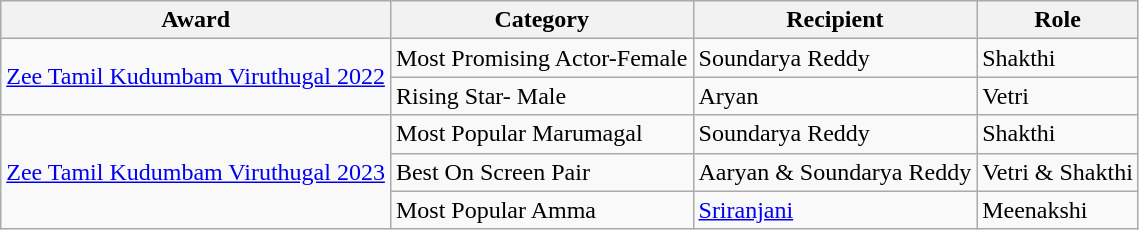<table class="wikitable">
<tr>
<th>Award</th>
<th>Category</th>
<th>Recipient</th>
<th>Role</th>
</tr>
<tr>
<td rowspan="2"><a href='#'>Zee Tamil Kudumbam Viruthugal 2022</a></td>
<td>Most Promising Actor-Female</td>
<td>Soundarya Reddy</td>
<td>Shakthi</td>
</tr>
<tr>
<td>Rising Star- Male</td>
<td>Aryan</td>
<td>Vetri</td>
</tr>
<tr>
<td rowspan="3"><a href='#'>Zee Tamil Kudumbam Viruthugal 2023</a></td>
<td>Most Popular Marumagal</td>
<td>Soundarya Reddy</td>
<td>Shakthi</td>
</tr>
<tr>
<td>Best On Screen Pair</td>
<td>Aaryan & Soundarya Reddy</td>
<td>Vetri & Shakthi</td>
</tr>
<tr>
<td>Most Popular Amma</td>
<td><a href='#'>Sriranjani</a></td>
<td>Meenakshi</td>
</tr>
</table>
